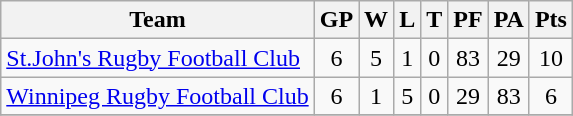<table class="wikitable">
<tr>
<th>Team</th>
<th>GP</th>
<th>W</th>
<th>L</th>
<th>T</th>
<th>PF</th>
<th>PA</th>
<th>Pts</th>
</tr>
<tr align="center">
<td align="left"><a href='#'>St.John's Rugby Football Club</a></td>
<td>6</td>
<td>5</td>
<td>1</td>
<td>0</td>
<td>83</td>
<td>29</td>
<td>10</td>
</tr>
<tr align="center">
<td align="left"><a href='#'>Winnipeg Rugby Football Club</a></td>
<td>6</td>
<td>1</td>
<td>5</td>
<td>0</td>
<td>29</td>
<td>83</td>
<td>6</td>
</tr>
<tr align="center">
</tr>
</table>
